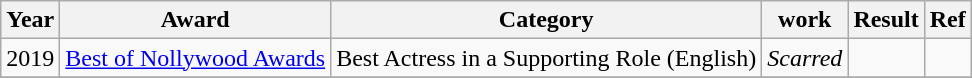<table class="wikitable plainrowheaders sortable">
<tr>
<th>Year</th>
<th>Award</th>
<th>Category</th>
<th>work</th>
<th>Result</th>
<th>Ref</th>
</tr>
<tr>
<td>2019</td>
<td><a href='#'>Best of Nollywood Awards</a></td>
<td>Best Actress in a Supporting Role (English)</td>
<td><em>Scarred</em></td>
<td></td>
<td></td>
</tr>
<tr>
</tr>
</table>
